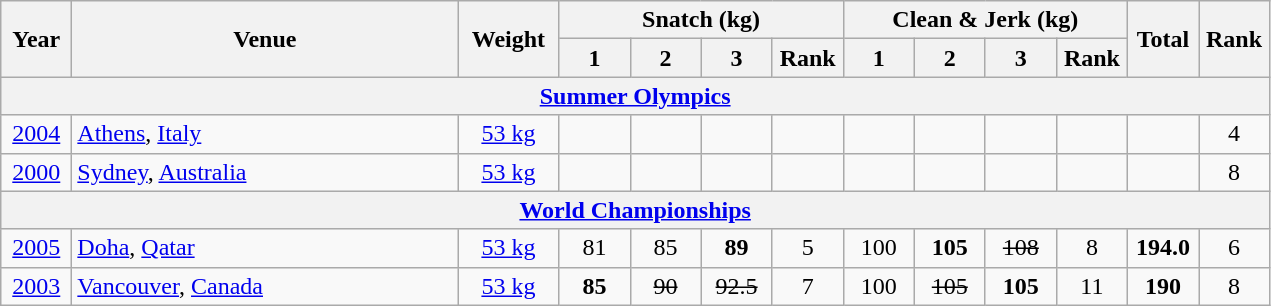<table class = "wikitable" style="text-align:center;">
<tr>
<th rowspan=2 width=40>Year</th>
<th rowspan=2 width=250>Venue</th>
<th rowspan=2 width=60>Weight</th>
<th colspan=4>Snatch (kg)</th>
<th colspan=4>Clean & Jerk (kg)</th>
<th rowspan=2 width=40>Total</th>
<th rowspan=2 width=40>Rank</th>
</tr>
<tr>
<th width=40>1</th>
<th width=40>2</th>
<th width=40>3</th>
<th width=40>Rank</th>
<th width=40>1</th>
<th width=40>2</th>
<th width=40>3</th>
<th width=40>Rank</th>
</tr>
<tr>
<th colspan=13><a href='#'>Summer Olympics</a></th>
</tr>
<tr>
<td><a href='#'>2004</a></td>
<td align=left> <a href='#'>Athens</a>, <a href='#'>Italy</a></td>
<td><a href='#'>53 kg</a></td>
<td></td>
<td></td>
<td></td>
<td></td>
<td></td>
<td></td>
<td></td>
<td></td>
<td></td>
<td>4</td>
</tr>
<tr>
<td><a href='#'>2000</a></td>
<td align=left> <a href='#'>Sydney</a>, <a href='#'>Australia</a></td>
<td><a href='#'>53 kg</a></td>
<td></td>
<td></td>
<td></td>
<td></td>
<td></td>
<td></td>
<td></td>
<td></td>
<td></td>
<td>8</td>
</tr>
<tr>
<th colspan=13><a href='#'>World Championships</a></th>
</tr>
<tr>
<td><a href='#'>2005</a></td>
<td align=left> <a href='#'>Doha</a>, <a href='#'>Qatar</a></td>
<td><a href='#'>53 kg</a></td>
<td>81</td>
<td>85</td>
<td><strong>89</strong></td>
<td>5</td>
<td>100</td>
<td><strong>105</strong></td>
<td><s>108</s></td>
<td>8</td>
<td><strong>194.0</strong></td>
<td>6</td>
</tr>
<tr>
<td><a href='#'>2003</a></td>
<td align=left> <a href='#'>Vancouver</a>, <a href='#'>Canada</a></td>
<td><a href='#'>53 kg</a></td>
<td><strong>85</strong></td>
<td><s>90</s></td>
<td><s>92.5</s></td>
<td>7</td>
<td>100</td>
<td><s>105</s></td>
<td><strong>105</strong></td>
<td>11</td>
<td><strong>190</strong></td>
<td>8</td>
</tr>
</table>
